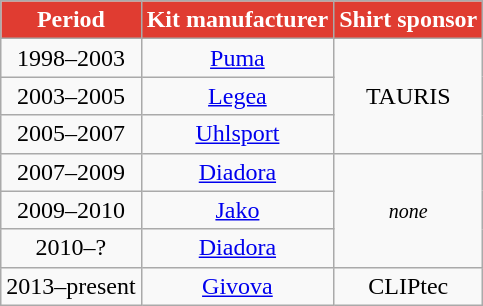<table class="wikitable" style="text-align:center;margin-left:1em">
<tr>
<th style="color:white; background:#E03C31;">Period</th>
<th style="color:white; background:#E03C31;">Kit manufacturer</th>
<th style="color:white; background:#E03C31;">Shirt sponsor</th>
</tr>
<tr>
<td>1998–2003</td>
<td><a href='#'>Puma</a></td>
<td rowspan="3">TAURIS</td>
</tr>
<tr>
<td>2003–2005</td>
<td><a href='#'>Legea</a></td>
</tr>
<tr>
<td>2005–2007</td>
<td><a href='#'>Uhlsport</a></td>
</tr>
<tr>
<td>2007–2009</td>
<td><a href='#'>Diadora</a></td>
<td rowspan="3"><small><em>none</em></small></td>
</tr>
<tr>
<td>2009–2010</td>
<td><a href='#'>Jako</a></td>
</tr>
<tr>
<td>2010–?</td>
<td><a href='#'>Diadora</a></td>
</tr>
<tr>
<td>2013–present</td>
<td><a href='#'>Givova</a></td>
<td>CLIPtec</td>
</tr>
</table>
